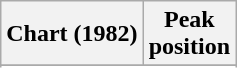<table class="wikitable sortable plainrowheaders">
<tr>
<th>Chart (1982)</th>
<th>Peak<br>position</th>
</tr>
<tr>
</tr>
<tr>
</tr>
<tr>
</tr>
</table>
